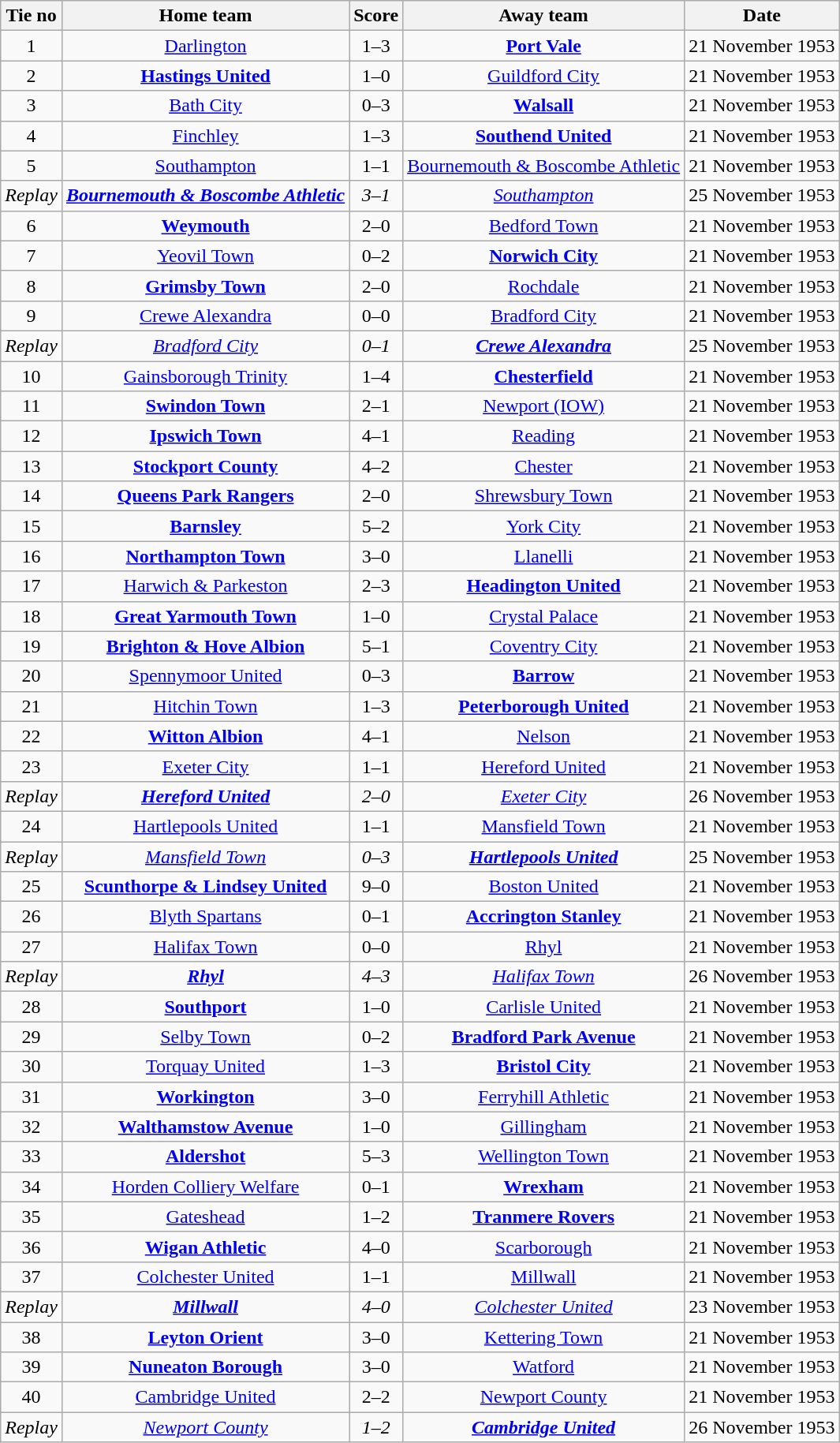<table class="wikitable" style="text-align: center">
<tr>
<th>Tie no</th>
<th>Home team</th>
<th>Score</th>
<th>Away team</th>
<th>Date</th>
</tr>
<tr>
<td>1</td>
<td><a href='#'>Darlington</a></td>
<td>1–3</td>
<td><strong><a href='#'>Port Vale</a></strong></td>
<td>21 November 1953</td>
</tr>
<tr>
<td>2</td>
<td><strong><a href='#'>Hastings United</a></strong></td>
<td>1–0</td>
<td><a href='#'>Guildford City</a></td>
<td>21 November 1953</td>
</tr>
<tr>
<td>3</td>
<td><a href='#'>Bath City</a></td>
<td>0–3</td>
<td><strong><a href='#'>Walsall</a></strong></td>
<td>21 November 1953</td>
</tr>
<tr>
<td>4</td>
<td><a href='#'>Finchley</a></td>
<td>1–3</td>
<td><strong><a href='#'>Southend United</a></strong></td>
<td>21 November 1953</td>
</tr>
<tr>
<td>5</td>
<td><a href='#'>Southampton</a></td>
<td>1–1</td>
<td><a href='#'>Bournemouth & Boscombe Athletic</a></td>
<td>21 November 1953</td>
</tr>
<tr>
<td><em>Replay</em></td>
<td><strong><em><a href='#'>Bournemouth & Boscombe Athletic</a></em></strong></td>
<td><em>3–1</em></td>
<td><em><a href='#'>Southampton</a></em></td>
<td>25 November 1953</td>
</tr>
<tr>
<td>6</td>
<td><strong><a href='#'>Weymouth</a></strong></td>
<td>2–0</td>
<td><a href='#'>Bedford Town</a></td>
<td>21 November 1953</td>
</tr>
<tr>
<td>7</td>
<td><a href='#'>Yeovil Town</a></td>
<td>0–2</td>
<td><strong><a href='#'>Norwich City</a></strong></td>
<td>21 November 1953</td>
</tr>
<tr>
<td>8</td>
<td><strong><a href='#'>Grimsby Town</a></strong></td>
<td>2–0</td>
<td><a href='#'>Rochdale</a></td>
<td>21 November 1953</td>
</tr>
<tr>
<td>9</td>
<td><a href='#'>Crewe Alexandra</a></td>
<td>0–0</td>
<td><a href='#'>Bradford City</a></td>
<td>21 November 1953</td>
</tr>
<tr>
<td><em>Replay</em></td>
<td><em><a href='#'>Bradford City</a></em></td>
<td><em>0–1</em></td>
<td><strong><em><a href='#'>Crewe Alexandra</a></em></strong></td>
<td>25 November 1953</td>
</tr>
<tr>
<td>10</td>
<td><a href='#'>Gainsborough Trinity</a></td>
<td>1–4</td>
<td><strong><a href='#'>Chesterfield</a></strong></td>
<td>21 November 1953</td>
</tr>
<tr>
<td>11</td>
<td><strong><a href='#'>Swindon Town</a></strong></td>
<td>2–1</td>
<td><a href='#'>Newport (IOW)</a></td>
<td>21 November 1953</td>
</tr>
<tr>
<td>12</td>
<td><strong><a href='#'>Ipswich Town</a></strong></td>
<td>4–1</td>
<td><a href='#'>Reading</a></td>
<td>21 November 1953</td>
</tr>
<tr>
<td>13</td>
<td><strong><a href='#'>Stockport County</a></strong></td>
<td>4–2</td>
<td><a href='#'>Chester</a></td>
<td>21 November 1953</td>
</tr>
<tr>
<td>14</td>
<td><strong><a href='#'>Queens Park Rangers</a></strong></td>
<td>2–0</td>
<td><a href='#'>Shrewsbury Town</a></td>
<td>21 November 1953</td>
</tr>
<tr>
<td>15</td>
<td><strong><a href='#'>Barnsley</a></strong></td>
<td>5–2</td>
<td><a href='#'>York City</a></td>
<td>21 November 1953</td>
</tr>
<tr>
<td>16</td>
<td><strong><a href='#'>Northampton Town</a></strong></td>
<td>3–0</td>
<td><a href='#'>Llanelli</a></td>
<td>21 November 1953</td>
</tr>
<tr>
<td>17</td>
<td><a href='#'>Harwich & Parkeston</a></td>
<td>2–3</td>
<td><strong><a href='#'>Headington United</a></strong></td>
<td>21 November 1953</td>
</tr>
<tr>
<td>18</td>
<td><strong><a href='#'>Great Yarmouth Town</a></strong></td>
<td>1–0</td>
<td><a href='#'>Crystal Palace</a></td>
<td>21 November 1953</td>
</tr>
<tr>
<td>19</td>
<td><strong><a href='#'>Brighton & Hove Albion</a></strong></td>
<td>5–1</td>
<td><a href='#'>Coventry City</a></td>
<td>21 November 1953</td>
</tr>
<tr>
<td>20</td>
<td><a href='#'>Spennymoor United</a></td>
<td>0–3</td>
<td><strong><a href='#'>Barrow</a></strong></td>
<td>21 November 1953</td>
</tr>
<tr>
<td>21</td>
<td><a href='#'>Hitchin Town</a></td>
<td>1–3</td>
<td><strong><a href='#'>Peterborough United</a></strong></td>
<td>21 November 1953</td>
</tr>
<tr>
<td>22</td>
<td><strong><a href='#'>Witton Albion</a></strong></td>
<td>4–1</td>
<td><a href='#'>Nelson</a></td>
<td>21 November 1953</td>
</tr>
<tr>
<td>23</td>
<td><a href='#'>Exeter City</a></td>
<td>1–1</td>
<td><a href='#'>Hereford United</a></td>
<td>21 November 1953</td>
</tr>
<tr>
<td><em>Replay</em></td>
<td><strong><em><a href='#'>Hereford United</a></em></strong></td>
<td><em>2–0</em></td>
<td><em><a href='#'>Exeter City</a></em></td>
<td>26 November 1953</td>
</tr>
<tr>
<td>24</td>
<td><a href='#'>Hartlepools United</a></td>
<td>1–1</td>
<td><a href='#'>Mansfield Town</a></td>
<td>21 November 1953</td>
</tr>
<tr>
<td><em>Replay</em></td>
<td><em><a href='#'>Mansfield Town</a></em></td>
<td><em>0–3</em></td>
<td><strong><em><a href='#'>Hartlepools United</a></em></strong></td>
<td>25 November 1953</td>
</tr>
<tr>
<td>25</td>
<td><strong><a href='#'>Scunthorpe & Lindsey United</a></strong></td>
<td>9–0</td>
<td><a href='#'>Boston United</a></td>
<td>21 November 1953</td>
</tr>
<tr>
<td>26</td>
<td><a href='#'>Blyth Spartans</a></td>
<td>0–1</td>
<td><strong><a href='#'>Accrington Stanley</a></strong></td>
<td>21 November 1953</td>
</tr>
<tr>
<td>27</td>
<td><a href='#'>Halifax Town</a></td>
<td>0–0</td>
<td><a href='#'>Rhyl</a></td>
<td>21 November 1953</td>
</tr>
<tr>
<td><em>Replay</em></td>
<td><strong><em><a href='#'>Rhyl</a></em></strong></td>
<td><em>4–3</em></td>
<td><em><a href='#'>Halifax Town</a></em></td>
<td>26 November 1953</td>
</tr>
<tr>
<td>28</td>
<td><strong><a href='#'>Southport</a></strong></td>
<td>1–0</td>
<td><a href='#'>Carlisle United</a></td>
<td>21 November 1953</td>
</tr>
<tr>
<td>29</td>
<td><a href='#'>Selby Town</a></td>
<td>0–2</td>
<td><strong><a href='#'>Bradford Park Avenue</a></strong></td>
<td>21 November 1953</td>
</tr>
<tr>
<td>30</td>
<td><a href='#'>Torquay United</a></td>
<td>1–3</td>
<td><strong><a href='#'>Bristol City</a></strong></td>
<td>21 November 1953</td>
</tr>
<tr>
<td>31</td>
<td><strong><a href='#'>Workington</a></strong></td>
<td>3–0</td>
<td><a href='#'>Ferryhill Athletic</a></td>
<td>21 November 1953</td>
</tr>
<tr>
<td>32</td>
<td><strong><a href='#'>Walthamstow Avenue</a></strong></td>
<td>1–0</td>
<td><a href='#'>Gillingham</a></td>
<td>21 November 1953</td>
</tr>
<tr>
<td>33</td>
<td><strong><a href='#'>Aldershot</a></strong></td>
<td>5–3</td>
<td><a href='#'>Wellington Town</a></td>
<td>21 November 1953</td>
</tr>
<tr>
<td>34</td>
<td><a href='#'>Horden Colliery Welfare</a></td>
<td>0–1</td>
<td><strong><a href='#'>Wrexham</a></strong></td>
<td>21 November 1953</td>
</tr>
<tr>
<td>35</td>
<td><a href='#'>Gateshead</a></td>
<td>1–2</td>
<td><strong><a href='#'>Tranmere Rovers</a></strong></td>
<td>21 November 1953</td>
</tr>
<tr>
<td>36</td>
<td><strong><a href='#'>Wigan Athletic</a></strong></td>
<td>4–0</td>
<td><a href='#'>Scarborough</a></td>
<td>21 November 1953</td>
</tr>
<tr>
<td>37</td>
<td><a href='#'>Colchester United</a></td>
<td>1–1</td>
<td><a href='#'>Millwall</a></td>
<td>21 November 1953</td>
</tr>
<tr>
<td><em>Replay</em></td>
<td><strong><em><a href='#'>Millwall</a></em></strong></td>
<td><em>4–0</em></td>
<td><em><a href='#'>Colchester United</a></em></td>
<td>23 November 1953</td>
</tr>
<tr>
<td>38</td>
<td><strong><a href='#'>Leyton Orient</a></strong></td>
<td>3–0</td>
<td><a href='#'>Kettering Town</a></td>
<td>21 November 1953</td>
</tr>
<tr>
<td>39</td>
<td><strong><a href='#'>Nuneaton Borough</a></strong></td>
<td>3–0</td>
<td><a href='#'>Watford</a></td>
<td>21 November 1953</td>
</tr>
<tr>
<td>40</td>
<td><a href='#'>Cambridge United</a></td>
<td>2–2</td>
<td><a href='#'>Newport County</a></td>
<td>21 November 1953</td>
</tr>
<tr>
<td><em>Replay</em></td>
<td><em><a href='#'>Newport County</a></em></td>
<td><em>1–2</em></td>
<td><strong><em><a href='#'>Cambridge United</a></em></strong></td>
<td>26 November 1953</td>
</tr>
</table>
